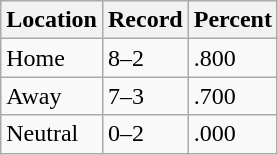<table class="wikitable">
<tr>
<th>Location</th>
<th>Record</th>
<th>Percent</th>
</tr>
<tr>
<td>Home</td>
<td>8–2</td>
<td>.800</td>
</tr>
<tr>
<td>Away</td>
<td>7–3</td>
<td>.700</td>
</tr>
<tr>
<td>Neutral</td>
<td>0–2</td>
<td>.000</td>
</tr>
</table>
